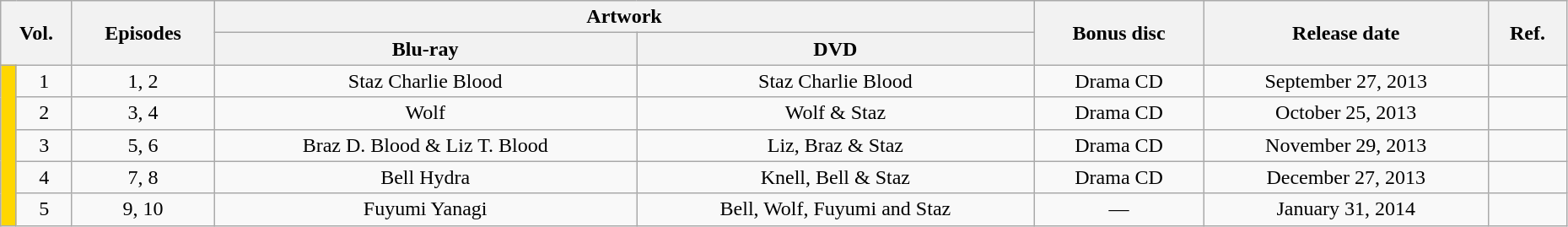<table class="wikitable" style="text-align: center; width: 98%;">
<tr>
<th colspan="2" rowspan="2">Vol.</th>
<th rowspan="2">Episodes</th>
<th colspan="2">Artwork</th>
<th rowspan="2">Bonus disc</th>
<th rowspan="2">Release date</th>
<th rowspan="2" width="5%">Ref.</th>
</tr>
<tr>
<th>Blu-ray</th>
<th>DVD</th>
</tr>
<tr>
<td rowspan="10" width="1%" style="background: Gold;"></td>
<td>1</td>
<td>1, 2</td>
<td>Staz Charlie Blood</td>
<td>Staz Charlie Blood</td>
<td>Drama CD</td>
<td>September 27, 2013</td>
<td></td>
</tr>
<tr>
<td>2</td>
<td>3, 4</td>
<td>Wolf</td>
<td>Wolf & Staz</td>
<td>Drama CD</td>
<td>October 25, 2013</td>
<td></td>
</tr>
<tr>
<td>3</td>
<td>5, 6</td>
<td>Braz D. Blood & Liz T. Blood</td>
<td>Liz, Braz & Staz</td>
<td>Drama CD</td>
<td>November 29, 2013</td>
<td></td>
</tr>
<tr>
<td>4</td>
<td>7, 8</td>
<td>Bell Hydra</td>
<td>Knell, Bell & Staz</td>
<td>Drama CD</td>
<td>December 27, 2013</td>
<td></td>
</tr>
<tr>
<td>5</td>
<td>9, 10</td>
<td>Fuyumi Yanagi</td>
<td>Bell, Wolf, Fuyumi and Staz</td>
<td>—</td>
<td>January 31, 2014</td>
<td></td>
</tr>
</table>
